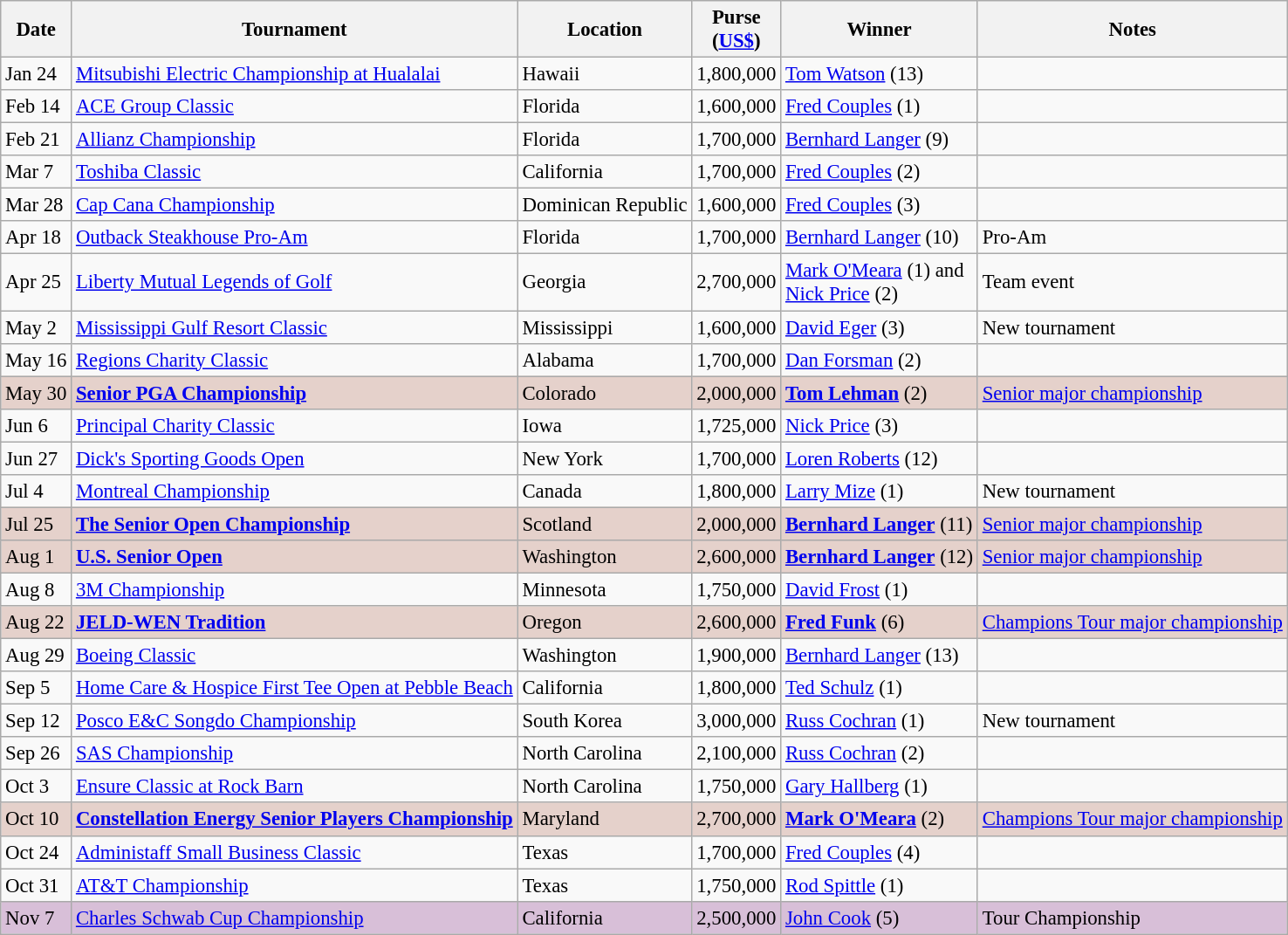<table class="wikitable" style="font-size:95%">
<tr>
<th>Date</th>
<th>Tournament</th>
<th>Location</th>
<th>Purse<br>(<a href='#'>US$</a>)</th>
<th>Winner</th>
<th>Notes</th>
</tr>
<tr>
<td>Jan 24</td>
<td><a href='#'>Mitsubishi Electric Championship at Hualalai</a></td>
<td>Hawaii</td>
<td align=right>1,800,000</td>
<td> <a href='#'>Tom Watson</a> (13)</td>
<td></td>
</tr>
<tr>
<td>Feb 14</td>
<td><a href='#'>ACE Group Classic</a></td>
<td>Florida</td>
<td align=right>1,600,000</td>
<td> <a href='#'>Fred Couples</a> (1)</td>
<td></td>
</tr>
<tr>
<td>Feb 21</td>
<td><a href='#'>Allianz Championship</a></td>
<td>Florida</td>
<td align=right>1,700,000</td>
<td> <a href='#'>Bernhard Langer</a> (9)</td>
<td></td>
</tr>
<tr>
<td>Mar 7</td>
<td><a href='#'>Toshiba Classic</a></td>
<td>California</td>
<td align=right>1,700,000</td>
<td> <a href='#'>Fred Couples</a> (2)</td>
<td></td>
</tr>
<tr>
<td>Mar 28</td>
<td><a href='#'>Cap Cana Championship</a></td>
<td>Dominican Republic</td>
<td align=right>1,600,000</td>
<td> <a href='#'>Fred Couples</a> (3)</td>
<td></td>
</tr>
<tr>
<td>Apr 18</td>
<td><a href='#'>Outback Steakhouse Pro-Am</a></td>
<td>Florida</td>
<td align=right>1,700,000</td>
<td> <a href='#'>Bernhard Langer</a> (10)</td>
<td>Pro-Am</td>
</tr>
<tr>
<td>Apr 25</td>
<td><a href='#'>Liberty Mutual Legends of Golf</a></td>
<td>Georgia</td>
<td align=right>2,700,000</td>
<td> <a href='#'>Mark O'Meara</a> (1) and<br> <a href='#'>Nick Price</a> (2)</td>
<td>Team event</td>
</tr>
<tr>
<td>May 2</td>
<td><a href='#'>Mississippi Gulf Resort Classic</a></td>
<td>Mississippi</td>
<td align=right>1,600,000</td>
<td> <a href='#'>David Eger</a> (3)</td>
<td>New tournament</td>
</tr>
<tr>
<td>May 16</td>
<td><a href='#'>Regions Charity Classic</a></td>
<td>Alabama</td>
<td align=right>1,700,000</td>
<td> <a href='#'>Dan Forsman</a> (2)</td>
<td></td>
</tr>
<tr style="background:#e5d1cb;">
<td>May 30</td>
<td><strong><a href='#'>Senior PGA Championship</a></strong></td>
<td>Colorado</td>
<td align=right>2,000,000</td>
<td> <strong><a href='#'>Tom Lehman</a></strong> (2)</td>
<td><a href='#'>Senior major championship</a></td>
</tr>
<tr>
<td>Jun 6</td>
<td><a href='#'>Principal Charity Classic</a></td>
<td>Iowa</td>
<td align=right>1,725,000</td>
<td> <a href='#'>Nick Price</a> (3)</td>
<td></td>
</tr>
<tr>
<td>Jun 27</td>
<td><a href='#'>Dick's Sporting Goods Open</a></td>
<td>New York</td>
<td align=right>1,700,000</td>
<td> <a href='#'>Loren Roberts</a> (12)</td>
<td></td>
</tr>
<tr>
<td>Jul 4</td>
<td><a href='#'>Montreal Championship</a></td>
<td>Canada</td>
<td align=right>1,800,000</td>
<td> <a href='#'>Larry Mize</a> (1)</td>
<td>New tournament</td>
</tr>
<tr style="background:#e5d1cb;">
<td>Jul 25</td>
<td><strong><a href='#'>The Senior Open Championship</a></strong></td>
<td>Scotland</td>
<td align=right>2,000,000</td>
<td> <strong><a href='#'>Bernhard Langer</a></strong> (11)</td>
<td><a href='#'>Senior major championship</a></td>
</tr>
<tr style="background:#e5d1cb;">
<td>Aug 1</td>
<td><strong><a href='#'>U.S. Senior Open</a></strong></td>
<td>Washington</td>
<td align=right>2,600,000</td>
<td> <strong><a href='#'>Bernhard Langer</a></strong> (12)</td>
<td><a href='#'>Senior major championship</a></td>
</tr>
<tr>
<td>Aug 8</td>
<td><a href='#'>3M Championship</a></td>
<td>Minnesota</td>
<td align=right>1,750,000</td>
<td> <a href='#'>David Frost</a> (1)</td>
<td></td>
</tr>
<tr style="background:#e5d1cb;">
<td>Aug 22</td>
<td><strong><a href='#'>JELD-WEN Tradition</a></strong></td>
<td>Oregon</td>
<td align=right>2,600,000</td>
<td> <strong><a href='#'>Fred Funk</a></strong> (6)</td>
<td><a href='#'>Champions Tour major championship</a></td>
</tr>
<tr>
<td>Aug 29</td>
<td><a href='#'>Boeing Classic</a></td>
<td>Washington</td>
<td align=right>1,900,000</td>
<td> <a href='#'>Bernhard Langer</a> (13)</td>
<td></td>
</tr>
<tr>
<td>Sep 5</td>
<td><a href='#'>Home Care & Hospice First Tee Open at Pebble Beach</a></td>
<td>California</td>
<td align=right>1,800,000</td>
<td> <a href='#'>Ted Schulz</a> (1)</td>
<td></td>
</tr>
<tr>
<td>Sep 12</td>
<td><a href='#'>Posco E&C Songdo Championship</a></td>
<td>South Korea</td>
<td align=right>3,000,000</td>
<td> <a href='#'>Russ Cochran</a> (1)</td>
<td>New tournament</td>
</tr>
<tr>
<td>Sep 26</td>
<td><a href='#'>SAS Championship</a></td>
<td>North Carolina</td>
<td align=right>2,100,000</td>
<td> <a href='#'>Russ Cochran</a> (2)</td>
<td></td>
</tr>
<tr>
<td>Oct 3</td>
<td><a href='#'>Ensure Classic at Rock Barn</a></td>
<td>North Carolina</td>
<td align=right>1,750,000</td>
<td> <a href='#'>Gary Hallberg</a> (1)</td>
<td></td>
</tr>
<tr style="background:#e5d1cb;">
<td>Oct 10</td>
<td><strong><a href='#'>Constellation Energy Senior Players Championship</a></strong></td>
<td>Maryland</td>
<td align=right>2,700,000</td>
<td> <strong><a href='#'>Mark O'Meara</a></strong> (2)</td>
<td><a href='#'>Champions Tour major championship</a></td>
</tr>
<tr>
<td>Oct 24</td>
<td><a href='#'>Administaff Small Business Classic</a></td>
<td>Texas</td>
<td align=right>1,700,000</td>
<td> <a href='#'>Fred Couples</a> (4)</td>
<td></td>
</tr>
<tr>
<td>Oct 31</td>
<td><a href='#'>AT&T Championship</a></td>
<td>Texas</td>
<td align=right>1,750,000</td>
<td> <a href='#'>Rod Spittle</a> (1)</td>
<td></td>
</tr>
<tr style="background:thistle;">
<td>Nov 7</td>
<td><a href='#'>Charles Schwab Cup Championship</a></td>
<td>California</td>
<td align=right>2,500,000</td>
<td> <a href='#'>John Cook</a> (5)</td>
<td>Tour Championship</td>
</tr>
</table>
